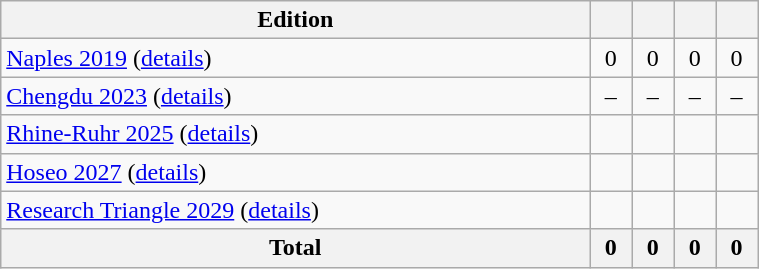<table class="wikitable" width=40% style="font-size:100%; text-align:center;">
<tr>
<th>Edition</th>
<th></th>
<th></th>
<th></th>
<th></th>
</tr>
<tr>
<td align=left> <a href='#'>Naples 2019</a> (<a href='#'>details</a>)</td>
<td>0</td>
<td>0</td>
<td>0</td>
<td>0</td>
</tr>
<tr>
<td align=left> <a href='#'>Chengdu 2023</a> (<a href='#'>details</a>)</td>
<td>–</td>
<td>–</td>
<td>–</td>
<td>–</td>
</tr>
<tr>
<td align=left> <a href='#'>Rhine-Ruhr 2025</a> (<a href='#'>details</a>)</td>
<td></td>
<td></td>
<td></td>
<td></td>
</tr>
<tr>
<td align=left> <a href='#'>Hoseo 2027</a> (<a href='#'>details</a>)</td>
<td></td>
<td></td>
<td></td>
<td></td>
</tr>
<tr>
<td align=left> <a href='#'>Research Triangle 2029</a> (<a href='#'>details</a>)</td>
<td></td>
<td></td>
<td></td>
<td></td>
</tr>
<tr>
<th align-right>Total</th>
<th>0</th>
<th>0</th>
<th>0</th>
<th>0</th>
</tr>
</table>
